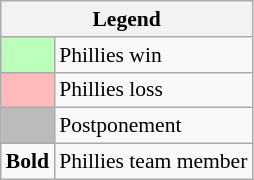<table class="wikitable" style="font-size:90%">
<tr>
<th colspan="2">Legend</th>
</tr>
<tr>
<td style="background:#bfb;"> </td>
<td>Phillies win</td>
</tr>
<tr>
<td style="background:#fbb;"> </td>
<td>Phillies loss</td>
</tr>
<tr>
<td style="background:#bbb;"> </td>
<td>Postponement</td>
</tr>
<tr>
<td><strong>Bold</strong></td>
<td>Phillies team member</td>
</tr>
</table>
